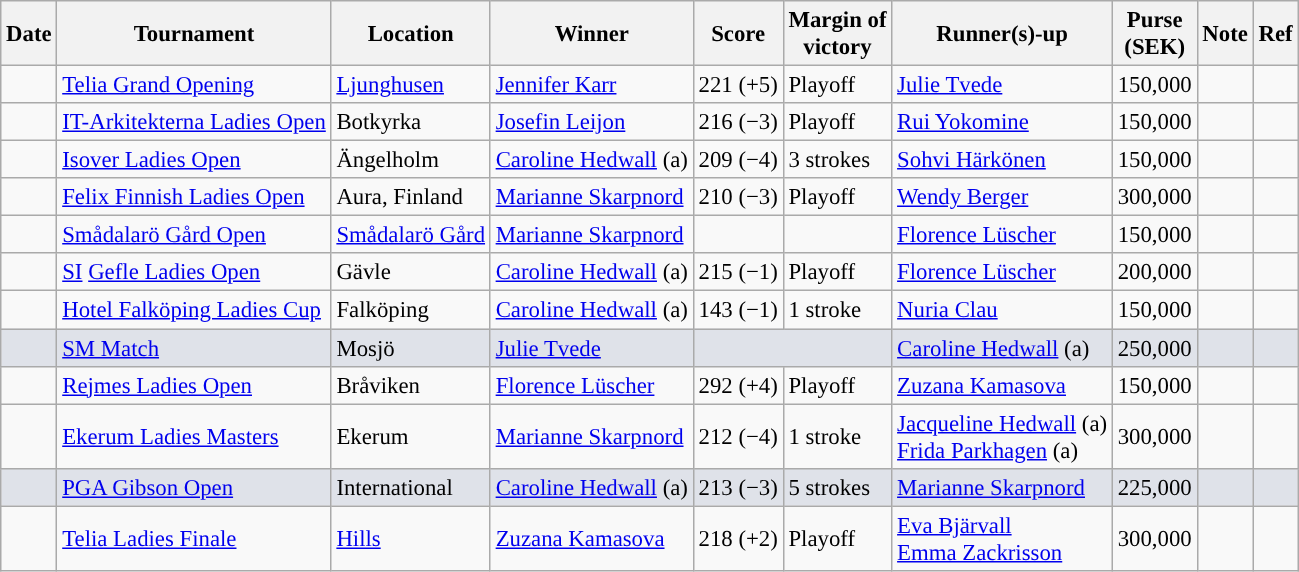<table class="wikitable" style="font-size:95%;">
<tr>
<th>Date</th>
<th>Tournament</th>
<th>Location</th>
<th>Winner</th>
<th>Score</th>
<th>Margin of<br>victory</th>
<th>Runner(s)-up</th>
<th>Purse<br>(SEK)</th>
<th>Note</th>
<th>Ref</th>
</tr>
<tr>
<td></td>
<td><a href='#'>Telia Grand Opening</a></td>
<td><a href='#'>Ljunghusen</a></td>
<td> <a href='#'>Jennifer Karr</a></td>
<td align=center>221 (+5)</td>
<td>Playoff</td>
<td> <a href='#'>Julie Tvede</a></td>
<td align=right>150,000</td>
<td></td>
<td></td>
</tr>
<tr>
<td></td>
<td><a href='#'>IT-Arkitekterna Ladies Open</a></td>
<td>Botkyrka</td>
<td> <a href='#'>Josefin Leijon</a></td>
<td align=center>216 (−3)</td>
<td>Playoff</td>
<td> <a href='#'>Rui Yokomine</a></td>
<td align=right>150,000</td>
<td></td>
<td></td>
</tr>
<tr>
<td></td>
<td><a href='#'>Isover Ladies Open</a></td>
<td>Ängelholm</td>
<td> <a href='#'>Caroline Hedwall</a> (a)</td>
<td align=center>209 (−4)</td>
<td>3 strokes</td>
<td> <a href='#'>Sohvi Härkönen</a></td>
<td align=right>150,000</td>
<td></td>
<td></td>
</tr>
<tr>
<td></td>
<td><a href='#'>Felix Finnish Ladies Open</a></td>
<td>Aura, Finland</td>
<td> <a href='#'>Marianne Skarpnord</a></td>
<td align=center>210 (−3)</td>
<td>Playoff</td>
<td> <a href='#'>Wendy Berger</a></td>
<td align=right>300,000</td>
<td></td>
<td></td>
</tr>
<tr>
<td></td>
<td><a href='#'>Smådalarö Gård Open</a></td>
<td><a href='#'>Smådalarö Gård</a></td>
<td> <a href='#'>Marianne Skarpnord</a></td>
<td align=center></td>
<td></td>
<td> <a href='#'>Florence Lüscher</a></td>
<td align=right>150,000</td>
<td></td>
<td></td>
</tr>
<tr>
<td></td>
<td><a href='#'>SI</a> <a href='#'>Gefle Ladies Open</a></td>
<td>Gävle</td>
<td> <a href='#'>Caroline Hedwall</a> (a)</td>
<td align=center>215 (−1)</td>
<td>Playoff</td>
<td> <a href='#'>Florence Lüscher</a></td>
<td align=right>200,000</td>
<td></td>
<td></td>
</tr>
<tr>
<td></td>
<td><a href='#'>Hotel Falköping Ladies Cup</a></td>
<td>Falköping</td>
<td> <a href='#'>Caroline Hedwall</a> (a)</td>
<td align=center>143 (−1)</td>
<td>1 stroke</td>
<td> <a href='#'>Nuria Clau</a></td>
<td align=right>150,000</td>
<td></td>
<td></td>
</tr>
<tr style="background:#dfe2e9;">
<td></td>
<td><a href='#'>SM Match</a></td>
<td>Mosjö</td>
<td> <a href='#'>Julie Tvede</a></td>
<td colspan=2 align=center></td>
<td> <a href='#'>Caroline Hedwall</a> (a)</td>
<td align=right>250,000</td>
<td></td>
<td></td>
</tr>
<tr>
<td></td>
<td><a href='#'>Rejmes Ladies Open</a></td>
<td>Bråviken</td>
<td> <a href='#'>Florence Lüscher</a></td>
<td align=center>292 (+4)</td>
<td>Playoff</td>
<td> <a href='#'>Zuzana Kamasova</a></td>
<td align=right>150,000</td>
<td></td>
<td></td>
</tr>
<tr>
<td></td>
<td><a href='#'>Ekerum Ladies Masters</a></td>
<td>Ekerum</td>
<td> <a href='#'>Marianne Skarpnord</a></td>
<td align=center>212 (−4)</td>
<td>1 stroke</td>
<td> <a href='#'>Jacqueline Hedwall</a> (a)<br> <a href='#'>Frida Parkhagen</a> (a)</td>
<td align=right>300,000</td>
<td></td>
<td></td>
</tr>
<tr style="background:#dfe2e9;">
<td></td>
<td><a href='#'>PGA Gibson Open</a></td>
<td>International</td>
<td> <a href='#'>Caroline Hedwall</a> (a)</td>
<td align=center>213 (−3)</td>
<td>5 strokes</td>
<td> <a href='#'>Marianne Skarpnord</a></td>
<td align=right>225,000</td>
<td></td>
<td></td>
</tr>
<tr>
<td></td>
<td><a href='#'>Telia Ladies Finale</a></td>
<td><a href='#'>Hills</a></td>
<td> <a href='#'>Zuzana Kamasova</a></td>
<td align=center>218 (+2)</td>
<td>Playoff</td>
<td> <a href='#'>Eva Bjärvall</a><br> <a href='#'>Emma Zackrisson</a></td>
<td align=right>300,000</td>
<td></td>
<td></td>
</tr>
</table>
